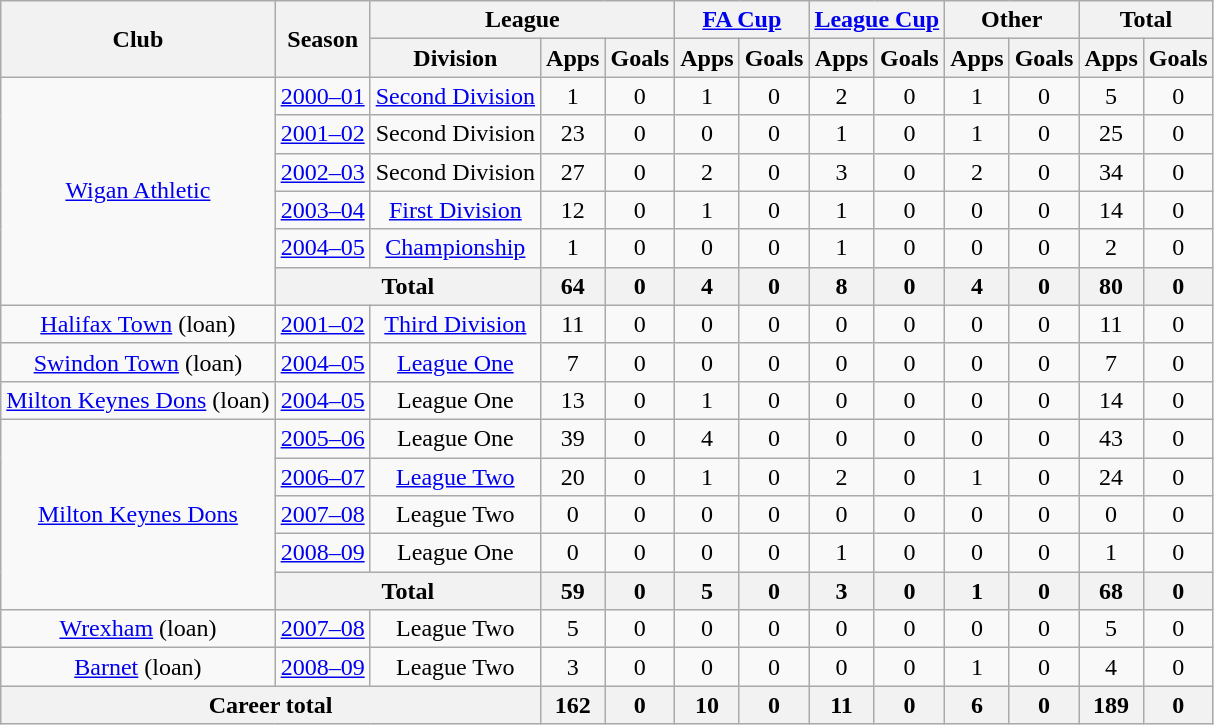<table class="wikitable" style="text-align:center">
<tr>
<th rowspan="2">Club</th>
<th rowspan="2">Season</th>
<th colspan="3">League</th>
<th colspan="2"><a href='#'>FA Cup</a></th>
<th colspan="2"><a href='#'>League Cup</a></th>
<th colspan="2">Other</th>
<th colspan="2">Total</th>
</tr>
<tr>
<th>Division</th>
<th>Apps</th>
<th>Goals</th>
<th>Apps</th>
<th>Goals</th>
<th>Apps</th>
<th>Goals</th>
<th>Apps</th>
<th>Goals</th>
<th>Apps</th>
<th>Goals</th>
</tr>
<tr>
<td rowspan="6"><a href='#'>Wigan Athletic</a></td>
<td><a href='#'>2000–01</a></td>
<td><a href='#'>Second Division</a></td>
<td>1</td>
<td>0</td>
<td>1</td>
<td>0</td>
<td>2</td>
<td>0</td>
<td>1</td>
<td>0</td>
<td>5</td>
<td>0</td>
</tr>
<tr>
<td><a href='#'>2001–02</a></td>
<td>Second Division</td>
<td>23</td>
<td>0</td>
<td>0</td>
<td>0</td>
<td>1</td>
<td>0</td>
<td>1</td>
<td>0</td>
<td>25</td>
<td>0</td>
</tr>
<tr>
<td><a href='#'>2002–03</a></td>
<td>Second Division</td>
<td>27</td>
<td>0</td>
<td>2</td>
<td>0</td>
<td>3</td>
<td>0</td>
<td>2</td>
<td>0</td>
<td>34</td>
<td>0</td>
</tr>
<tr>
<td><a href='#'>2003–04</a></td>
<td><a href='#'>First Division</a></td>
<td>12</td>
<td>0</td>
<td>1</td>
<td>0</td>
<td>1</td>
<td>0</td>
<td>0</td>
<td>0</td>
<td>14</td>
<td>0</td>
</tr>
<tr>
<td><a href='#'>2004–05</a></td>
<td><a href='#'>Championship</a></td>
<td>1</td>
<td>0</td>
<td>0</td>
<td>0</td>
<td>1</td>
<td>0</td>
<td>0</td>
<td>0</td>
<td>2</td>
<td>0</td>
</tr>
<tr>
<th colspan="2">Total</th>
<th>64</th>
<th>0</th>
<th>4</th>
<th>0</th>
<th>8</th>
<th>0</th>
<th>4</th>
<th>0</th>
<th>80</th>
<th>0</th>
</tr>
<tr>
<td><a href='#'>Halifax Town</a> (loan)</td>
<td><a href='#'>2001–02</a></td>
<td><a href='#'>Third Division</a></td>
<td>11</td>
<td>0</td>
<td>0</td>
<td>0</td>
<td>0</td>
<td>0</td>
<td>0</td>
<td>0</td>
<td>11</td>
<td>0</td>
</tr>
<tr>
<td><a href='#'>Swindon Town</a> (loan)</td>
<td><a href='#'>2004–05</a></td>
<td><a href='#'>League One</a></td>
<td>7</td>
<td>0</td>
<td>0</td>
<td>0</td>
<td>0</td>
<td>0</td>
<td>0</td>
<td>0</td>
<td>7</td>
<td>0</td>
</tr>
<tr>
<td><a href='#'>Milton Keynes Dons</a> (loan)</td>
<td><a href='#'>2004–05</a></td>
<td>League One</td>
<td>13</td>
<td>0</td>
<td>1</td>
<td>0</td>
<td>0</td>
<td>0</td>
<td>0</td>
<td>0</td>
<td>14</td>
<td>0</td>
</tr>
<tr>
<td rowspan="5"><a href='#'>Milton Keynes Dons</a></td>
<td><a href='#'>2005–06</a></td>
<td>League One</td>
<td>39</td>
<td>0</td>
<td>4</td>
<td>0</td>
<td>0</td>
<td>0</td>
<td>0</td>
<td>0</td>
<td>43</td>
<td>0</td>
</tr>
<tr>
<td><a href='#'>2006–07</a></td>
<td><a href='#'>League Two</a></td>
<td>20</td>
<td>0</td>
<td>1</td>
<td>0</td>
<td>2</td>
<td>0</td>
<td>1</td>
<td>0</td>
<td>24</td>
<td>0</td>
</tr>
<tr>
<td><a href='#'>2007–08</a></td>
<td>League Two</td>
<td>0</td>
<td>0</td>
<td>0</td>
<td>0</td>
<td>0</td>
<td>0</td>
<td>0</td>
<td>0</td>
<td>0</td>
<td>0</td>
</tr>
<tr>
<td><a href='#'>2008–09</a></td>
<td>League One</td>
<td>0</td>
<td>0</td>
<td>0</td>
<td>0</td>
<td>1</td>
<td>0</td>
<td>0</td>
<td>0</td>
<td>1</td>
<td>0</td>
</tr>
<tr>
<th colspan="2">Total</th>
<th>59</th>
<th>0</th>
<th>5</th>
<th>0</th>
<th>3</th>
<th>0</th>
<th>1</th>
<th>0</th>
<th>68</th>
<th>0</th>
</tr>
<tr>
<td><a href='#'>Wrexham</a> (loan)</td>
<td><a href='#'>2007–08</a></td>
<td>League Two</td>
<td>5</td>
<td>0</td>
<td>0</td>
<td>0</td>
<td>0</td>
<td>0</td>
<td>0</td>
<td>0</td>
<td>5</td>
<td>0</td>
</tr>
<tr>
<td><a href='#'>Barnet</a> (loan)</td>
<td><a href='#'>2008–09</a></td>
<td>League Two</td>
<td>3</td>
<td>0</td>
<td>0</td>
<td>0</td>
<td>0</td>
<td>0</td>
<td>1</td>
<td>0</td>
<td>4</td>
<td>0</td>
</tr>
<tr>
<th colspan="3">Career total</th>
<th>162</th>
<th>0</th>
<th>10</th>
<th>0</th>
<th>11</th>
<th>0</th>
<th>6</th>
<th>0</th>
<th>189</th>
<th>0</th>
</tr>
</table>
